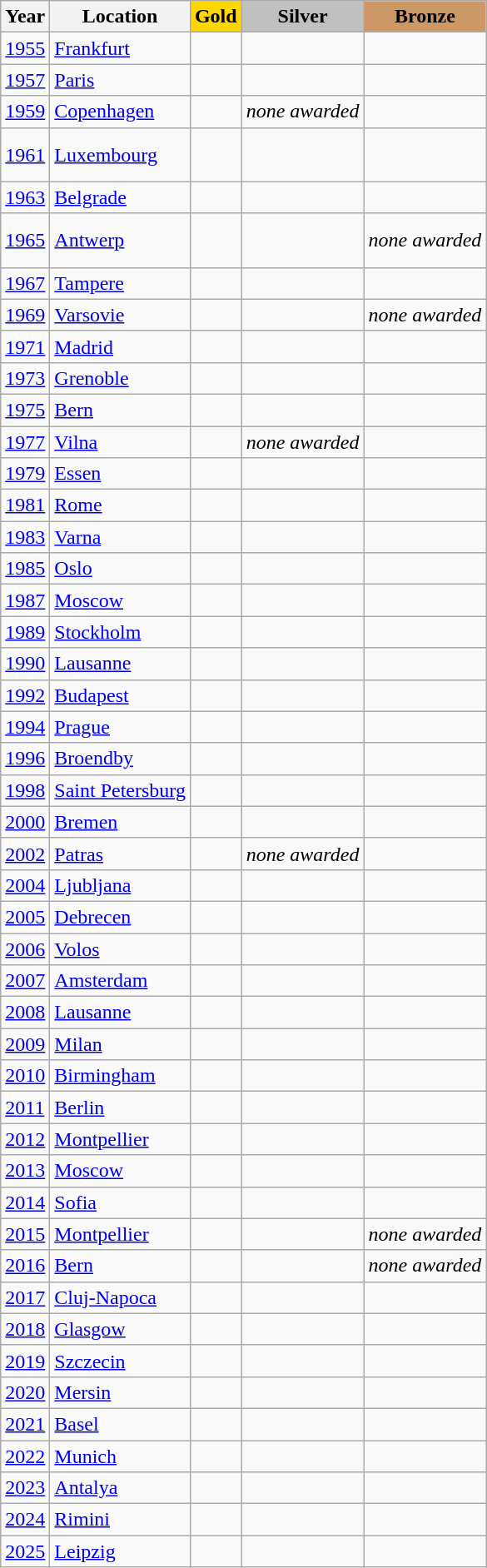<table class="wikitable">
<tr>
<th>Year</th>
<th>Location</th>
<th style="background-color:gold;">Gold</th>
<th style="background-color:silver;">Silver</th>
<th style="background-color:#cc9966;">Bronze</th>
</tr>
<tr>
<td><a href='#'>1955</a></td>
<td> <a href='#'>Frankfurt</a></td>
<td></td>
<td></td>
<td></td>
</tr>
<tr>
<td><a href='#'>1957</a></td>
<td> <a href='#'>Paris</a></td>
<td></td>
<td></td>
<td></td>
</tr>
<tr>
<td><a href='#'>1959</a></td>
<td> <a href='#'>Copenhagen</a></td>
<td><br></td>
<td><em>none awarded</em></td>
<td></td>
</tr>
<tr>
<td><a href='#'>1961</a></td>
<td> <a href='#'>Luxembourg</a></td>
<td></td>
<td></td>
<td><br><br></td>
</tr>
<tr>
<td><a href='#'>1963</a></td>
<td> <a href='#'>Belgrade</a></td>
<td></td>
<td></td>
<td><br></td>
</tr>
<tr>
<td><a href='#'>1965</a></td>
<td> <a href='#'>Antwerp</a></td>
<td></td>
<td><br><br></td>
<td><em>none awarded</em></td>
</tr>
<tr>
<td><a href='#'>1967</a></td>
<td> <a href='#'>Tampere</a></td>
<td></td>
<td></td>
<td></td>
</tr>
<tr>
<td><a href='#'>1969</a></td>
<td> <a href='#'>Varsovie</a></td>
<td></td>
<td><br></td>
<td><em>none awarded</em></td>
</tr>
<tr>
<td><a href='#'>1971</a></td>
<td> <a href='#'>Madrid</a></td>
<td></td>
<td></td>
<td></td>
</tr>
<tr>
<td><a href='#'>1973</a></td>
<td> <a href='#'>Grenoble</a></td>
<td></td>
<td></td>
<td></td>
</tr>
<tr>
<td><a href='#'>1975</a></td>
<td> <a href='#'>Bern</a></td>
<td></td>
<td></td>
<td></td>
</tr>
<tr>
<td><a href='#'>1977</a></td>
<td> <a href='#'>Vilna</a></td>
<td><br></td>
<td><em>none awarded</em></td>
<td></td>
</tr>
<tr>
<td><a href='#'>1979</a></td>
<td> <a href='#'>Essen</a></td>
<td></td>
<td></td>
<td><br></td>
</tr>
<tr>
<td><a href='#'>1981</a></td>
<td> <a href='#'>Rome</a></td>
<td></td>
<td></td>
<td></td>
</tr>
<tr>
<td><a href='#'>1983</a></td>
<td> <a href='#'>Varna</a></td>
<td></td>
<td></td>
<td></td>
</tr>
<tr>
<td><a href='#'>1985</a></td>
<td> <a href='#'>Oslo</a></td>
<td></td>
<td></td>
<td><br></td>
</tr>
<tr>
<td><a href='#'>1987</a></td>
<td> <a href='#'>Moscow</a></td>
<td></td>
<td></td>
<td><br></td>
</tr>
<tr>
<td><a href='#'>1989</a></td>
<td> <a href='#'>Stockholm</a></td>
<td></td>
<td></td>
<td></td>
</tr>
<tr>
<td><a href='#'>1990</a></td>
<td> <a href='#'>Lausanne</a></td>
<td></td>
<td></td>
<td></td>
</tr>
<tr>
<td><a href='#'>1992</a></td>
<td> <a href='#'>Budapest</a></td>
<td></td>
<td></td>
<td></td>
</tr>
<tr>
<td><a href='#'>1994</a></td>
<td> <a href='#'>Prague</a></td>
<td></td>
<td></td>
<td></td>
</tr>
<tr>
<td><a href='#'>1996</a></td>
<td> <a href='#'>Broendby</a></td>
<td></td>
<td></td>
<td></td>
</tr>
<tr>
<td><a href='#'>1998</a></td>
<td> <a href='#'>Saint Petersburg</a></td>
<td></td>
<td></td>
<td></td>
</tr>
<tr>
<td><a href='#'>2000</a></td>
<td> <a href='#'>Bremen</a></td>
<td></td>
<td></td>
<td></td>
</tr>
<tr>
<td><a href='#'>2002</a></td>
<td> <a href='#'>Patras</a></td>
<td><br></td>
<td><em>none awarded</em></td>
<td></td>
</tr>
<tr>
<td><a href='#'>2004</a></td>
<td> <a href='#'>Ljubljana</a></td>
<td></td>
<td></td>
<td></td>
</tr>
<tr>
<td><a href='#'>2005</a></td>
<td> <a href='#'>Debrecen</a></td>
<td></td>
<td></td>
<td><br></td>
</tr>
<tr>
<td><a href='#'>2006</a></td>
<td> <a href='#'>Volos</a></td>
<td></td>
<td></td>
<td></td>
</tr>
<tr>
<td><a href='#'>2007</a></td>
<td> <a href='#'>Amsterdam</a></td>
<td></td>
<td></td>
<td></td>
</tr>
<tr>
<td><a href='#'>2008</a></td>
<td> <a href='#'>Lausanne</a></td>
<td></td>
<td></td>
<td></td>
</tr>
<tr>
<td><a href='#'>2009</a></td>
<td> <a href='#'>Milan</a></td>
<td></td>
<td></td>
<td></td>
</tr>
<tr>
<td><a href='#'>2010</a></td>
<td> <a href='#'>Birmingham</a></td>
<td></td>
<td></td>
<td></td>
</tr>
<tr>
<td><a href='#'>2011</a></td>
<td> <a href='#'>Berlin</a></td>
<td></td>
<td></td>
<td></td>
</tr>
<tr>
<td><a href='#'>2012</a></td>
<td> <a href='#'>Montpellier</a></td>
<td></td>
<td></td>
<td></td>
</tr>
<tr>
<td><a href='#'>2013</a></td>
<td> <a href='#'>Moscow</a></td>
<td></td>
<td></td>
<td></td>
</tr>
<tr>
<td><a href='#'>2014</a></td>
<td> <a href='#'>Sofia</a></td>
<td></td>
<td></td>
<td></td>
</tr>
<tr>
<td><a href='#'>2015</a></td>
<td> <a href='#'>Montpellier</a></td>
<td></td>
<td><br></td>
<td><em>none awarded</em></td>
</tr>
<tr>
<td><a href='#'>2016</a></td>
<td> <a href='#'>Bern</a></td>
<td></td>
<td><br></td>
<td><em>none awarded</em></td>
</tr>
<tr>
<td><a href='#'>2017</a></td>
<td> <a href='#'>Cluj-Napoca</a></td>
<td></td>
<td></td>
<td></td>
</tr>
<tr>
<td><a href='#'>2018</a></td>
<td> <a href='#'>Glasgow</a></td>
<td></td>
<td></td>
<td></td>
</tr>
<tr>
<td><a href='#'>2019</a></td>
<td> <a href='#'>Szczecin</a></td>
<td></td>
<td></td>
<td></td>
</tr>
<tr>
<td><a href='#'>2020</a></td>
<td> <a href='#'>Mersin</a></td>
<td></td>
<td></td>
<td></td>
</tr>
<tr>
<td><a href='#'>2021</a></td>
<td> <a href='#'>Basel</a></td>
<td></td>
<td></td>
<td></td>
</tr>
<tr>
<td><a href='#'>2022</a></td>
<td> <a href='#'>Munich</a></td>
<td></td>
<td></td>
<td></td>
</tr>
<tr>
<td><a href='#'>2023</a></td>
<td> <a href='#'>Antalya</a></td>
<td></td>
<td></td>
<td></td>
</tr>
<tr>
<td><a href='#'>2024</a></td>
<td> <a href='#'>Rimini</a></td>
<td></td>
<td></td>
<td></td>
</tr>
<tr>
<td><a href='#'>2025</a></td>
<td> <a href='#'>Leipzig</a></td>
<td></td>
<td></td>
<td></td>
</tr>
</table>
